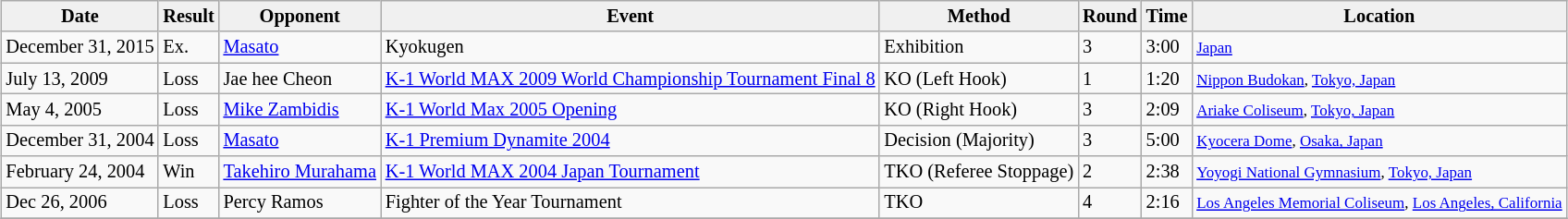<table class="wikitable" style="margin:0.5em auto; font-size:85%;">
<tr>
<td align="center" style="border-style: none none solid solid; background: #f0f0f0"><strong>Date</strong></td>
<td align="center" style="border-style: none none solid solid; background: #f0f0f0"><strong>Result</strong></td>
<td align="center" style="border-style: none none solid solid; background: #f0f0f0"><strong>Opponent</strong></td>
<td align="center" style="border-style: none none solid solid; background: #f0f0f0"><strong>Event</strong></td>
<td align="center" style="border-style: none none solid solid; background: #f0f0f0"><strong>Method</strong></td>
<td align="center" style="border-style: none none solid solid; background: #f0f0f0"><strong>Round</strong></td>
<td align="center" style="border-style: none none solid solid; background: #f0f0f0"><strong>Time</strong></td>
<td align="center" style="border-style: none none solid solid; background: #f0f0f0"><strong>Location</strong></td>
</tr>
<tr>
<td>December 31, 2015</td>
<td>Ex.</td>
<td><a href='#'>Masato</a></td>
<td>Kyokugen</td>
<td>Exhibition</td>
<td>3</td>
<td>3:00</td>
<td><small> <a href='#'>Japan</a></small></td>
</tr>
<tr>
<td>July 13, 2009</td>
<td>Loss</td>
<td>Jae hee Cheon</td>
<td><a href='#'>K-1 World MAX 2009 World Championship Tournament Final 8</a></td>
<td>KO (Left Hook)</td>
<td>1</td>
<td>1:20</td>
<td><small> <a href='#'>Nippon Budokan</a>, <a href='#'>Tokyo, Japan</a></small></td>
</tr>
<tr>
<td>May 4, 2005</td>
<td>Loss</td>
<td><a href='#'>Mike Zambidis</a></td>
<td><a href='#'>K-1 World Max 2005 Opening</a></td>
<td>KO (Right Hook)</td>
<td>3</td>
<td>2:09</td>
<td><small> <a href='#'>Ariake Coliseum</a>, <a href='#'>Tokyo, Japan</a></small></td>
</tr>
<tr>
<td>December 31, 2004</td>
<td>Loss</td>
<td><a href='#'>Masato</a></td>
<td><a href='#'>K-1 Premium Dynamite 2004</a></td>
<td>Decision (Majority)</td>
<td>3</td>
<td>5:00</td>
<td><small> <a href='#'>Kyocera Dome</a>, <a href='#'>Osaka, Japan</a></small></td>
</tr>
<tr>
<td>February 24, 2004</td>
<td>Win</td>
<td><a href='#'>Takehiro Murahama</a></td>
<td><a href='#'>K-1 World MAX 2004 Japan Tournament</a></td>
<td>TKO (Referee Stoppage)</td>
<td>2</td>
<td>2:38</td>
<td><small> <a href='#'>Yoyogi National Gymnasium</a>, <a href='#'>Tokyo, Japan</a></small></td>
</tr>
<tr>
<td>Dec 26, 2006</td>
<td>Loss</td>
<td>Percy Ramos</td>
<td>Fighter of the Year Tournament</td>
<td>TKO</td>
<td>4</td>
<td>2:16</td>
<td><small> <a href='#'>Los Angeles Memorial Coliseum</a>, <a href='#'>Los Angeles, California</a></small></td>
</tr>
<tr>
</tr>
</table>
